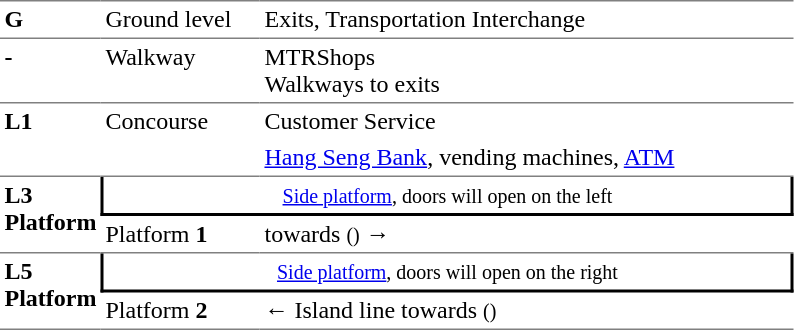<table border=0 cellspacing=0 cellpadding=3>
<tr>
<td style="border-bottom:solid 1px gray;border-top:solid 1px gray;width:50px;vertical-align:top;"><strong>G</strong></td>
<td style="border-top:solid 1px gray;border-bottom:solid 1px gray;width:100px;vertical-align:top;">Ground level</td>
<td style="border-top:solid 1px gray;border-bottom:solid 1px gray;width:350px;vertical-align:top;">Exits, Transportation Interchange</td>
</tr>
<tr>
<td style="border-bottom:solid 1px gray;vertical-align:top;"><strong>-</strong></td>
<td style="border-bottom:solid 1px gray;vertical-align:top;">Walkway</td>
<td style="border-bottom:solid 1px gray;vertical-align:top;">MTRShops<br>Walkways to exits</td>
</tr>
<tr>
<td style="border-bottom:solid 1px gray;vertical-align:top;" rowspan=2><strong>L1</strong></td>
<td style="border-bottom:solid 1px gray;vertical-align:top;" rowspan=2>Concourse</td>
<td>Customer Service</td>
</tr>
<tr>
<td style="border-bottom:solid 1px gray;"><a href='#'>Hang Seng Bank</a>, vending machines, <a href='#'>ATM</a></td>
</tr>
<tr>
<td style="border-bottom:solid 1px gray;vertical-align:top;" rowspan=2><strong>L3<br>Platform</strong></td>
<td style="border-right:solid 2px black;border-left:solid 2px black;border-bottom:solid 2px black;text-align:center;" colspan=2><small><a href='#'>Side platform</a>, doors will open on the left</small></td>
</tr>
<tr>
<td style="border-bottom:solid 1px gray;">Platform <span><strong>1</strong></span></td>
<td style="border-bottom:solid 1px gray;">  towards  <small>()</small> →</td>
</tr>
<tr>
<td style="border-bottom:solid 1px gray;vertical-align:top;" rowspan=2><strong>L5<br>Platform</strong></td>
<td style="border-right:solid 2px black;border-left:solid 2px black;border-bottom:solid 2px black;text-align:center;" colspan=2><small><a href='#'>Side platform</a>, doors will open on the right</small></td>
</tr>
<tr>
<td style="border-bottom:solid 1px gray;">Platform <span><strong>2</strong></span></td>
<td style="border-bottom:solid 1px gray;">←  Island line towards  <small>()</small></td>
</tr>
</table>
